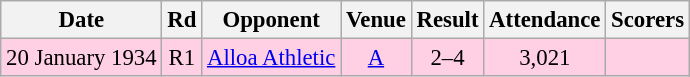<table class="wikitable sortable" style="font-size:95%; text-align:center">
<tr>
<th>Date</th>
<th>Rd</th>
<th>Opponent</th>
<th>Venue</th>
<th>Result</th>
<th>Attendance</th>
<th>Scorers</th>
</tr>
<tr bgcolor = "#ffd0e3">
<td>20 January 1934</td>
<td>R1</td>
<td><a href='#'>Alloa Athletic</a></td>
<td><a href='#'>A</a></td>
<td>2–4</td>
<td>3,021</td>
<td></td>
</tr>
</table>
